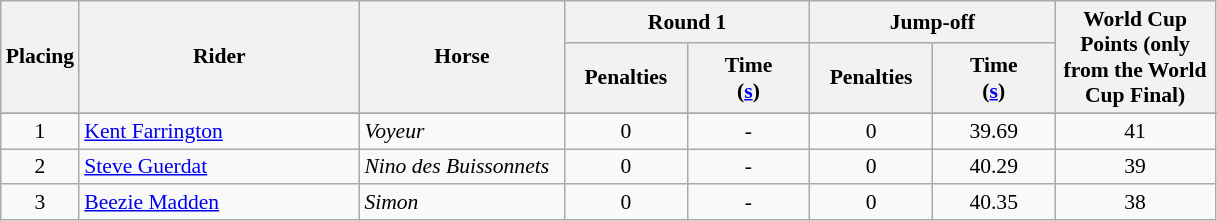<table class="wikitable" style="font-size: 90%">
<tr>
<th rowspan=2 width=20>Placing</th>
<th rowspan=2 width=180>Rider</th>
<th rowspan=2 width=130>Horse</th>
<th colspan=2>Round 1</th>
<th colspan=2>Jump-off</th>
<th rowspan=2 width=100>World Cup Points (only from the World Cup Final)</th>
</tr>
<tr>
<th width=75>Penalties</th>
<th width=75>Time<br>(<a href='#'>s</a>)</th>
<th width=75>Penalties</th>
<th width=75>Time<br>(<a href='#'>s</a>)</th>
</tr>
<tr>
</tr>
<tr>
<td align=center>1</td>
<td> <a href='#'>Kent Farrington</a></td>
<td><em>Voyeur</em></td>
<td align=center>0</td>
<td align=center>-</td>
<td align=center>0</td>
<td align=center>39.69</td>
<td align=center>41</td>
</tr>
<tr>
<td align=center>2</td>
<td> <a href='#'>Steve Guerdat</a></td>
<td><em>Nino des Buissonnets</em></td>
<td align=center>0</td>
<td align=center>-</td>
<td align=center>0</td>
<td align=center>40.29</td>
<td align=center>39</td>
</tr>
<tr>
<td align=center>3</td>
<td> <a href='#'>Beezie Madden</a></td>
<td><em>Simon</em></td>
<td align=center>0</td>
<td align=center>-</td>
<td align=center>0</td>
<td align=center>40.35</td>
<td align=center>38</td>
</tr>
</table>
